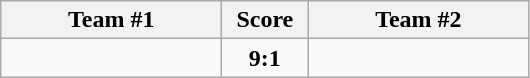<table class="wikitable" style="text-align:center;">
<tr>
<th width=140>Team #1</th>
<th width=50>Score</th>
<th width=140>Team #2</th>
</tr>
<tr>
<td style="text-align:right;"></td>
<td><strong>9:1</strong></td>
<td style="text-align:left;"></td>
</tr>
</table>
